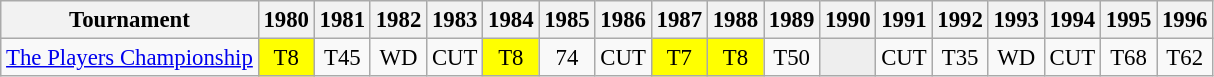<table class="wikitable" style="font-size:95%;text-align:center;">
<tr>
<th>Tournament</th>
<th>1980</th>
<th>1981</th>
<th>1982</th>
<th>1983</th>
<th>1984</th>
<th>1985</th>
<th>1986</th>
<th>1987</th>
<th>1988</th>
<th>1989</th>
<th>1990</th>
<th>1991</th>
<th>1992</th>
<th>1993</th>
<th>1994</th>
<th>1995</th>
<th>1996</th>
</tr>
<tr>
<td align=left><a href='#'>The Players Championship</a></td>
<td style="background:yellow;">T8</td>
<td>T45</td>
<td>WD</td>
<td>CUT</td>
<td style="background:yellow;">T8</td>
<td>74</td>
<td>CUT</td>
<td style="background:yellow;">T7</td>
<td style="background:yellow;">T8</td>
<td>T50</td>
<td style="background:#eeeeee;"></td>
<td>CUT</td>
<td>T35</td>
<td>WD</td>
<td>CUT</td>
<td>T68</td>
<td>T62</td>
</tr>
</table>
